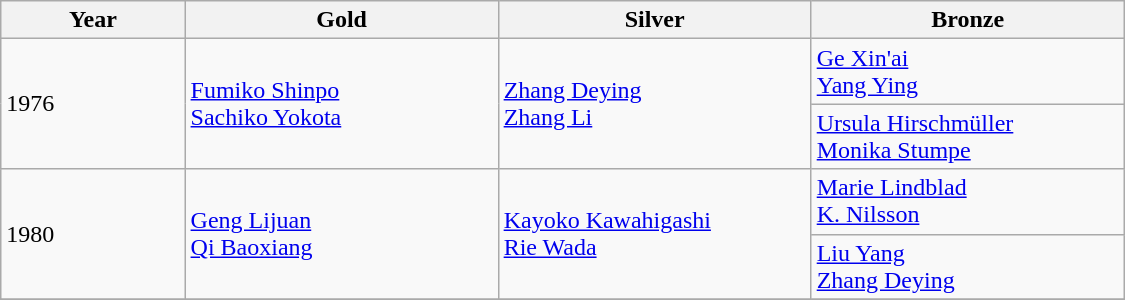<table class="wikitable" style="text-align: left; width: 750px;">
<tr>
<th width="100">Year</th>
<th width="175">Gold</th>
<th width="175">Silver</th>
<th width="175">Bronze</th>
</tr>
<tr>
<td rowspan=2>1976</td>
<td rowspan=2> <a href='#'>Fumiko Shinpo</a><br> <a href='#'>Sachiko Yokota</a></td>
<td rowspan=2> <a href='#'>Zhang Deying</a><br> <a href='#'>Zhang Li</a></td>
<td> <a href='#'>Ge Xin'ai</a><br> <a href='#'>Yang Ying</a></td>
</tr>
<tr>
<td> <a href='#'>Ursula Hirschmüller</a><br> <a href='#'>Monika Stumpe</a></td>
</tr>
<tr>
<td rowspan=2>1980</td>
<td rowspan=2> <a href='#'>Geng Lijuan</a><br> <a href='#'>Qi Baoxiang</a></td>
<td rowspan=2> <a href='#'>Kayoko Kawahigashi</a><br> <a href='#'>Rie Wada</a></td>
<td> <a href='#'>Marie Lindblad</a><br> <a href='#'>K. Nilsson</a></td>
</tr>
<tr>
<td> <a href='#'>Liu Yang</a><br> <a href='#'>Zhang Deying</a></td>
</tr>
<tr>
</tr>
</table>
